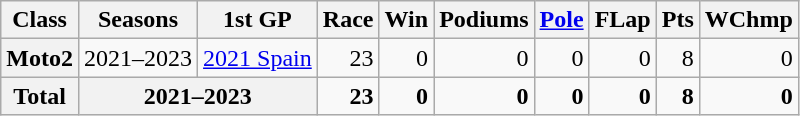<table class="wikitable" style=text-align:right>
<tr>
<th>Class</th>
<th>Seasons</th>
<th>1st GP</th>
<th>Race</th>
<th>Win</th>
<th>Podiums</th>
<th><a href='#'>Pole</a></th>
<th>FLap</th>
<th>Pts</th>
<th>WChmp</th>
</tr>
<tr>
<th>Moto2</th>
<td>2021–2023</td>
<td align="left"><a href='#'>2021 Spain</a></td>
<td>23</td>
<td>0</td>
<td>0</td>
<td>0</td>
<td>0</td>
<td>8</td>
<td>0</td>
</tr>
<tr>
<th>Total</th>
<th colspan=2>2021–2023</th>
<td><strong>23</strong></td>
<td><strong>0</strong></td>
<td><strong>0</strong></td>
<td><strong>0</strong></td>
<td><strong>0</strong></td>
<td><strong>8</strong></td>
<td><strong>0</strong></td>
</tr>
</table>
